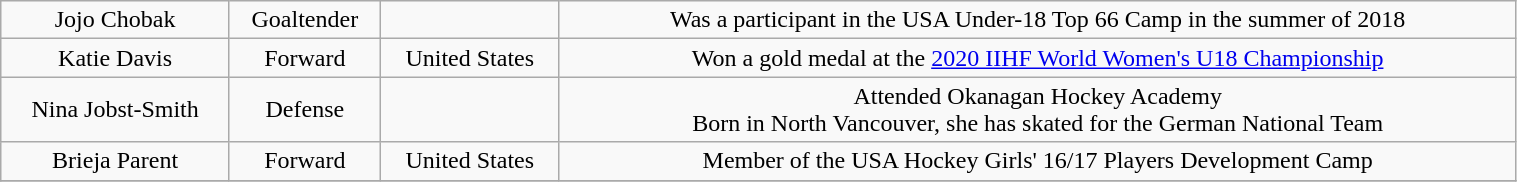<table class="wikitable" width="80%">
<tr align="center" bgcolor="">
<td>Jojo Chobak</td>
<td>Goaltender</td>
<td></td>
<td>Was a participant in the USA Under-18 Top 66 Camp in the summer of 2018</td>
</tr>
<tr align="center" bgcolor="">
<td>Katie Davis</td>
<td>Forward</td>
<td>United States</td>
<td>Won a gold medal at the <a href='#'>2020 IIHF World Women's U18 Championship</a></td>
</tr>
<tr align="center" bgcolor="">
<td>Nina Jobst-Smith</td>
<td>Defense</td>
<td></td>
<td>Attended Okanagan Hockey Academy<br>Born in North Vancouver, she has skated for the German National Team</td>
</tr>
<tr align="center" bgcolor="">
<td>Brieja Parent</td>
<td>Forward</td>
<td>United States</td>
<td>Member of the USA Hockey Girls' 16/17 Players Development Camp</td>
</tr>
<tr align="center" bgcolor="">
</tr>
</table>
